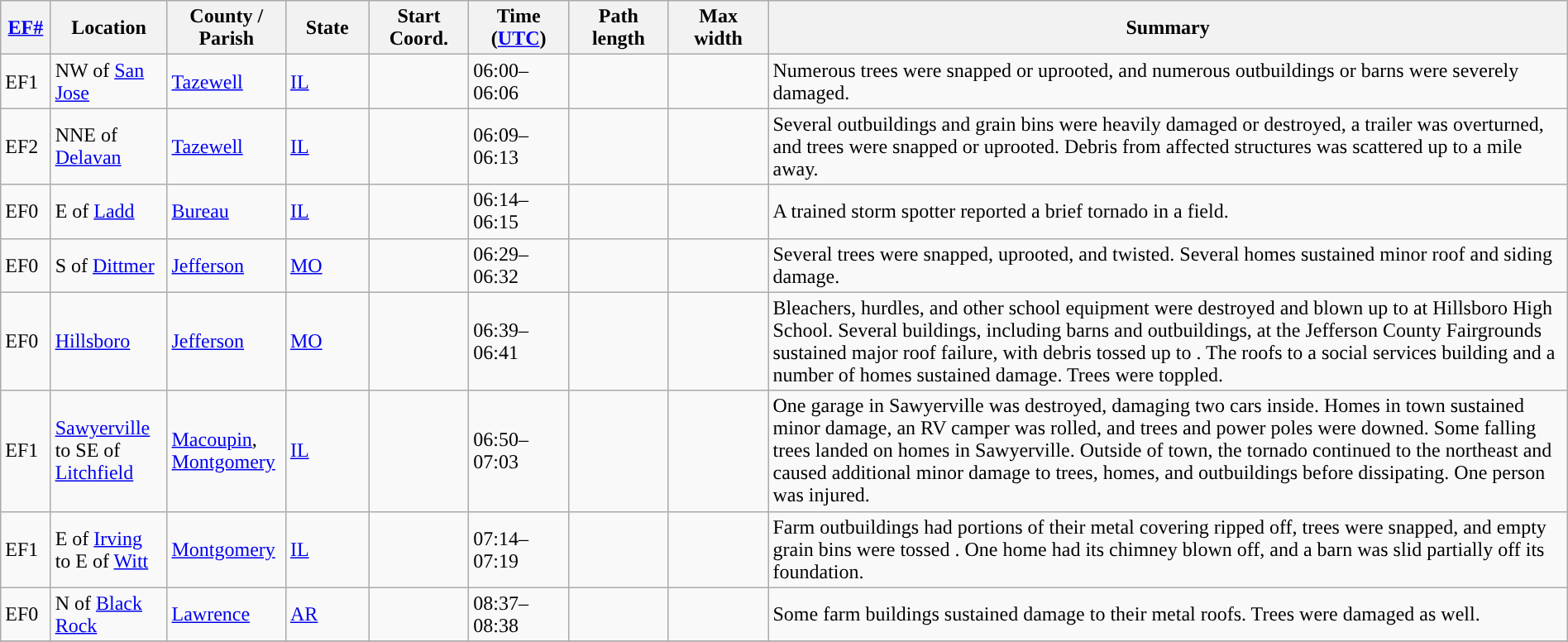<table class="wikitable sortable" style="width:100%;">
<tr>
<th scope="col"  style="width:3%; text-align:center;"><a href='#'>EF#</a></th>
<th scope="col"  style="width:7%; text-align:center;" class="unsortable">Location</th>
<th scope="col"  style="width:6%; text-align:center;" class="unsortable">County / Parish</th>
<th scope="col"  style="width:5%; text-align:center;">State</th>
<th scope="col"  style="width:6%; text-align:center;">Start Coord.</th>
<th scope="col"  style="width:6%; text-align:center;">Time (<a href='#'>UTC</a>)</th>
<th scope="col"  style="width:6%; text-align:center;">Path length</th>
<th scope="col"  style="width:6%; text-align:center;">Max width</th>
<th scope="col" class="unsortable" style="width:48%; text-align:center;">Summary</th>
</tr>
<tr>
<td>EF1</td>
<td>NW of <a href='#'>San Jose</a></td>
<td><a href='#'>Tazewell</a></td>
<td><a href='#'>IL</a></td>
<td></td>
<td>06:00–06:06</td>
<td></td>
<td></td>
<td>Numerous trees were snapped or uprooted, and numerous outbuildings or barns were severely damaged.</td>
</tr>
<tr>
<td>EF2</td>
<td>NNE of <a href='#'>Delavan</a></td>
<td><a href='#'>Tazewell</a></td>
<td><a href='#'>IL</a></td>
<td></td>
<td>06:09–06:13</td>
<td></td>
<td></td>
<td>Several outbuildings and grain bins were heavily damaged or destroyed, a trailer was overturned, and trees were snapped or uprooted. Debris from affected structures was scattered up to a mile away.</td>
</tr>
<tr>
<td>EF0</td>
<td>E of <a href='#'>Ladd</a></td>
<td><a href='#'>Bureau</a></td>
<td><a href='#'>IL</a></td>
<td></td>
<td>06:14–06:15</td>
<td></td>
<td></td>
<td>A trained storm spotter reported a brief tornado in a field.</td>
</tr>
<tr>
<td>EF0</td>
<td>S of <a href='#'>Dittmer</a></td>
<td><a href='#'>Jefferson</a></td>
<td><a href='#'>MO</a></td>
<td></td>
<td>06:29–06:32</td>
<td></td>
<td></td>
<td>Several trees were snapped, uprooted, and twisted. Several homes sustained minor roof and siding damage.</td>
</tr>
<tr>
<td>EF0</td>
<td><a href='#'>Hillsboro</a></td>
<td><a href='#'>Jefferson</a></td>
<td><a href='#'>MO</a></td>
<td></td>
<td>06:39–06:41</td>
<td></td>
<td></td>
<td>Bleachers, hurdles, and other school equipment were destroyed and blown up to  at Hillsboro High School. Several buildings, including barns and outbuildings, at the Jefferson County Fairgrounds sustained major roof failure, with debris tossed up to . The roofs to a social services building and a number of homes sustained damage. Trees were toppled.</td>
</tr>
<tr>
<td>EF1</td>
<td><a href='#'>Sawyerville</a> to SE of <a href='#'>Litchfield</a></td>
<td><a href='#'>Macoupin</a>, <a href='#'>Montgomery</a></td>
<td><a href='#'>IL</a></td>
<td></td>
<td>06:50–07:03</td>
<td></td>
<td></td>
<td>One garage in Sawyerville was destroyed, damaging two cars inside. Homes in town sustained minor damage, an RV camper was rolled, and trees and power poles were downed. Some falling trees landed on homes in Sawyerville. Outside of town, the tornado continued to the northeast and caused additional minor damage to trees, homes, and outbuildings before dissipating. One person was injured.</td>
</tr>
<tr>
<td>EF1</td>
<td>E of <a href='#'>Irving</a> to E of <a href='#'>Witt</a></td>
<td><a href='#'>Montgomery</a></td>
<td><a href='#'>IL</a></td>
<td></td>
<td>07:14–07:19</td>
<td></td>
<td></td>
<td>Farm outbuildings had portions of their metal covering ripped off, trees were snapped, and empty grain bins were tossed . One home had its chimney blown off, and a barn was slid partially off its foundation.</td>
</tr>
<tr>
<td>EF0</td>
<td>N of <a href='#'>Black Rock</a></td>
<td><a href='#'>Lawrence</a></td>
<td><a href='#'>AR</a></td>
<td></td>
<td>08:37–08:38</td>
<td></td>
<td></td>
<td>Some farm buildings sustained damage to their metal roofs. Trees were damaged as well.</td>
</tr>
<tr>
</tr>
</table>
